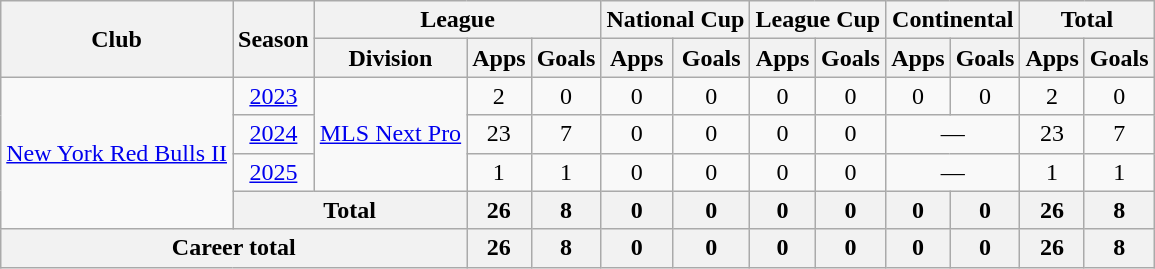<table class="wikitable" style="text-align:center">
<tr>
<th rowspan="2">Club</th>
<th rowspan="2">Season</th>
<th colspan="3">League</th>
<th colspan="2">National Cup </th>
<th colspan="2">League Cup</th>
<th colspan="2">Continental</th>
<th colspan="2">Total</th>
</tr>
<tr>
<th>Division</th>
<th>Apps</th>
<th>Goals</th>
<th>Apps</th>
<th>Goals</th>
<th>Apps</th>
<th>Goals</th>
<th>Apps</th>
<th>Goals</th>
<th>Apps</th>
<th>Goals</th>
</tr>
<tr>
<td rowspan="4"><a href='#'>New York Red Bulls II</a></td>
<td><a href='#'>2023</a></td>
<td rowspan="3"><a href='#'>MLS Next Pro</a></td>
<td>2</td>
<td>0</td>
<td>0</td>
<td>0</td>
<td>0</td>
<td>0</td>
<td>0</td>
<td>0</td>
<td>2</td>
<td>0</td>
</tr>
<tr>
<td><a href='#'>2024</a></td>
<td>23</td>
<td>7</td>
<td>0</td>
<td>0</td>
<td>0</td>
<td>0</td>
<td colspan="2">—</td>
<td>23</td>
<td>7</td>
</tr>
<tr>
<td><a href='#'>2025</a></td>
<td>1</td>
<td>1</td>
<td>0</td>
<td>0</td>
<td>0</td>
<td>0</td>
<td colspan="2">—</td>
<td>1</td>
<td>1</td>
</tr>
<tr>
<th colspan="2">Total</th>
<th>26</th>
<th>8</th>
<th>0</th>
<th>0</th>
<th>0</th>
<th>0</th>
<th>0</th>
<th>0</th>
<th>26</th>
<th>8</th>
</tr>
<tr>
<th colspan="3">Career total</th>
<th>26</th>
<th>8</th>
<th>0</th>
<th>0</th>
<th>0</th>
<th>0</th>
<th>0</th>
<th>0</th>
<th>26</th>
<th>8</th>
</tr>
</table>
